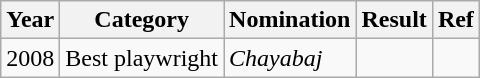<table class="wikitable">
<tr>
<th>Year</th>
<th>Category</th>
<th>Nomination</th>
<th>Result</th>
<th>Ref</th>
</tr>
<tr>
<td>2008</td>
<td>Best playwright</td>
<td><em>Chayabaj</em></td>
<td></td>
<td></td>
</tr>
</table>
